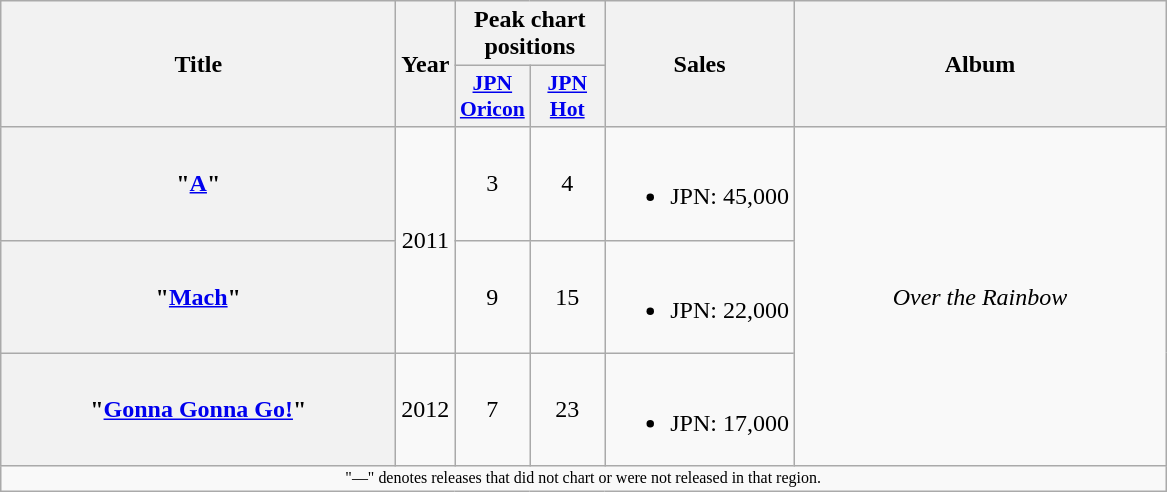<table class="wikitable plainrowheaders" style="text-align:center;">
<tr>
<th scope="col" rowspan="2" style="width:16em;">Title</th>
<th scope="col" rowspan="2">Year</th>
<th scope="col" colspan="2">Peak chart positions</th>
<th scope="col" rowspan="2">Sales</th>
<th scope="col" rowspan="2" style="width:15em;">Album</th>
</tr>
<tr>
<th scope="col" style="width:3em;font-size:90%;"><a href='#'>JPN<br>Oricon</a><br></th>
<th scope="col" style="width:3em;font-size:90%;"><a href='#'>JPN<br>Hot</a><br></th>
</tr>
<tr>
<th scope="row">"<a href='#'>A</a>"</th>
<td rowspan="2">2011</td>
<td>3</td>
<td>4</td>
<td><br><ul><li>JPN: 45,000</li></ul></td>
<td rowspan="3"><em>Over the Rainbow</em></td>
</tr>
<tr>
<th scope="row">"<a href='#'>Mach</a>"</th>
<td>9</td>
<td>15</td>
<td><br><ul><li>JPN: 22,000</li></ul></td>
</tr>
<tr>
<th scope="row">"<a href='#'>Gonna Gonna Go!</a>"</th>
<td>2012</td>
<td>7</td>
<td>23</td>
<td><br><ul><li>JPN: 17,000</li></ul></td>
</tr>
<tr>
<td colspan="9" style="font-size:8pt;">"—" denotes releases that did not chart or were not released in that region.</td>
</tr>
</table>
